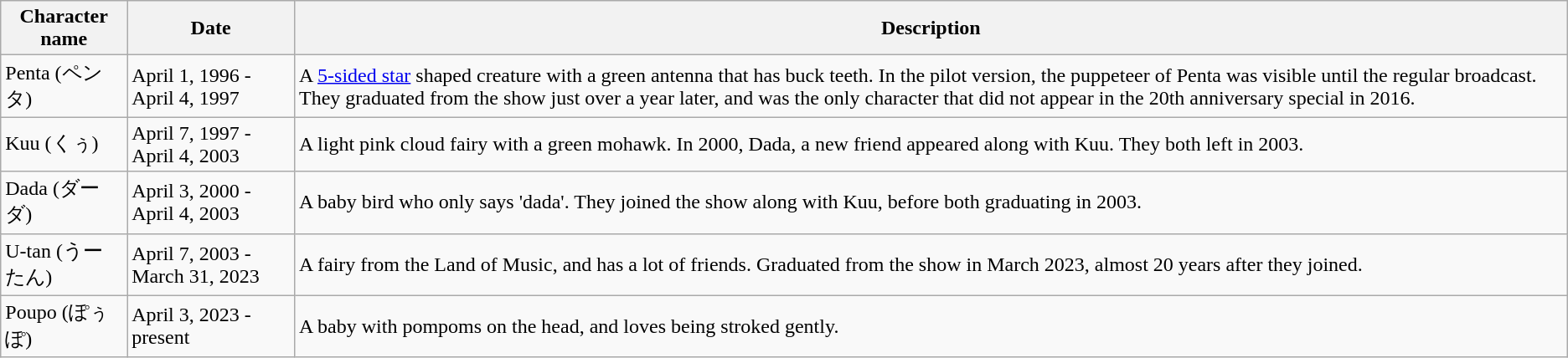<table class="wikitable">
<tr>
<th>Character name</th>
<th>Date</th>
<th>Description</th>
</tr>
<tr>
<td>Penta (ペンタ)</td>
<td>April 1, 1996 - April 4, 1997</td>
<td>A <a href='#'>5-sided star</a> shaped creature with a green antenna that has buck teeth. In the pilot version, the puppeteer of Penta was visible until the regular broadcast. They graduated from the show just over a year later, and was the only character that did not appear in the 20th anniversary special in 2016.</td>
</tr>
<tr>
<td>Kuu (くぅ)</td>
<td>April 7, 1997 - April 4, 2003</td>
<td>A light pink cloud fairy with a green mohawk. In 2000, Dada, a new friend appeared along with Kuu. They both left in 2003.</td>
</tr>
<tr>
<td>Dada (ダーダ)</td>
<td>April 3, 2000 - April 4, 2003</td>
<td>A baby bird who only says 'dada'. They joined the show along with Kuu, before both graduating in 2003.</td>
</tr>
<tr>
<td>U-tan (うーたん)</td>
<td>April 7, 2003 - March 31, 2023</td>
<td>A fairy from the Land of Music, and has a lot of friends. Graduated from the show in March 2023, almost 20 years after they joined.</td>
</tr>
<tr>
<td>Poupo (ぽぅぽ)</td>
<td>April 3, 2023 - present</td>
<td>A baby with pompoms on the head, and loves being stroked gently.</td>
</tr>
</table>
